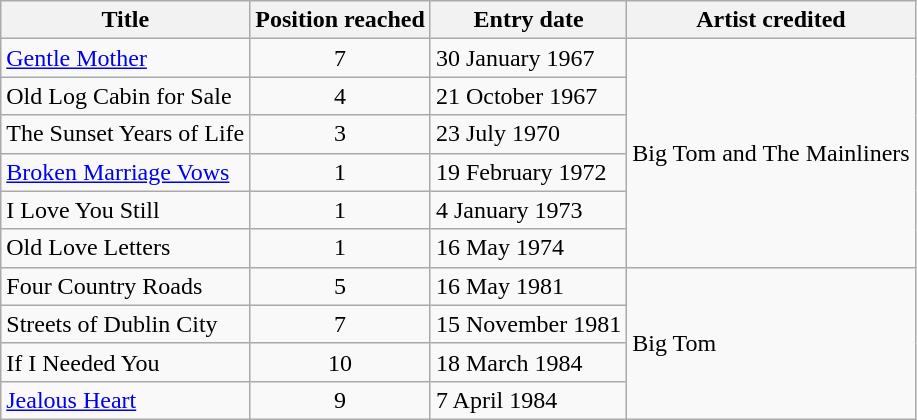<table class="wikitable">
<tr>
<th>Title</th>
<th>Position reached</th>
<th>Entry date</th>
<th>Artist credited</th>
</tr>
<tr>
<td><a href='#'>Gentle Mother</a></td>
<td style="text-align:center;">7</td>
<td>30 January 1967</td>
<td rowspan="6">Big Tom and The Mainliners</td>
</tr>
<tr>
<td>Old Log Cabin for Sale</td>
<td style="text-align:center;">4</td>
<td>21 October 1967</td>
</tr>
<tr>
<td>The Sunset Years of Life</td>
<td style="text-align:center;">3</td>
<td>23 July 1970</td>
</tr>
<tr>
<td><a href='#'>Broken Marriage Vows</a></td>
<td style="text-align:center;">1</td>
<td>19 February 1972</td>
</tr>
<tr>
<td>I Love You Still</td>
<td style="text-align:center;">1</td>
<td>4 January 1973</td>
</tr>
<tr>
<td>Old Love Letters</td>
<td style="text-align:center;">1</td>
<td>16 May 1974</td>
</tr>
<tr>
<td>Four Country Roads</td>
<td style="text-align:center;">5</td>
<td>16 May 1981</td>
<td rowspan="4">Big Tom</td>
</tr>
<tr>
<td>Streets of Dublin City</td>
<td style="text-align:center;">7</td>
<td>15 November 1981</td>
</tr>
<tr>
<td>If I Needed You</td>
<td style="text-align:center;">10</td>
<td>18 March 1984</td>
</tr>
<tr>
<td><a href='#'>Jealous Heart</a></td>
<td style="text-align:center;">9</td>
<td>7 April 1984</td>
</tr>
</table>
